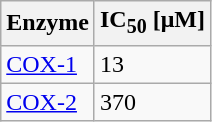<table class="wikitable">
<tr>
<th>Enzyme</th>
<th>IC<sub>50</sub> [μM]</th>
</tr>
<tr>
<td><a href='#'>COX-1</a></td>
<td>13</td>
</tr>
<tr>
<td><a href='#'>COX-2</a></td>
<td>370</td>
</tr>
</table>
